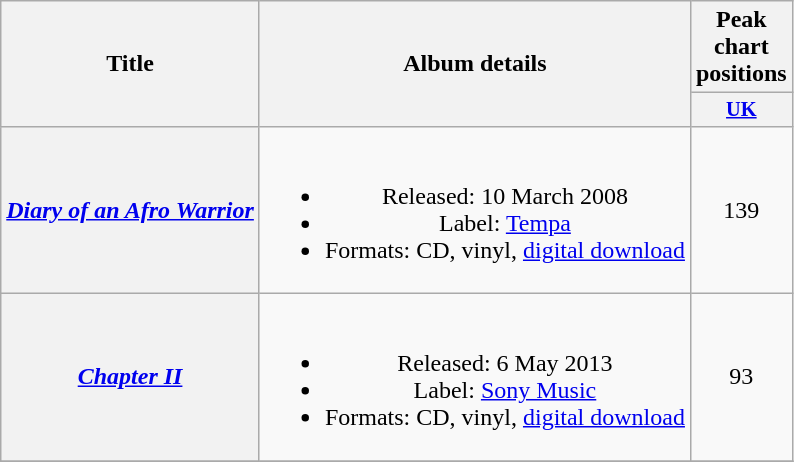<table class="wikitable plainrowheaders" style="text-align:center;">
<tr>
<th scope="col" rowspan="2">Title</th>
<th scope="col" rowspan="2">Album details</th>
<th scope="col" colspan="1">Peak chart positions</th>
</tr>
<tr>
<th scope="col" style="width:3em;font-size:85%;"><a href='#'>UK</a></th>
</tr>
<tr>
<th scope="row"><em><a href='#'>Diary of an Afro Warrior</a></em></th>
<td><br><ul><li>Released: 10 March 2008</li><li>Label: <a href='#'>Tempa</a></li><li>Formats: CD, vinyl, <a href='#'>digital download</a></li></ul></td>
<td>139</td>
</tr>
<tr>
<th scope="row"><em><a href='#'>Chapter II</a></em></th>
<td><br><ul><li>Released: 6 May 2013</li><li>Label: <a href='#'>Sony Music</a></li><li>Formats: CD, vinyl, <a href='#'>digital download</a></li></ul></td>
<td>93</td>
</tr>
<tr>
</tr>
</table>
